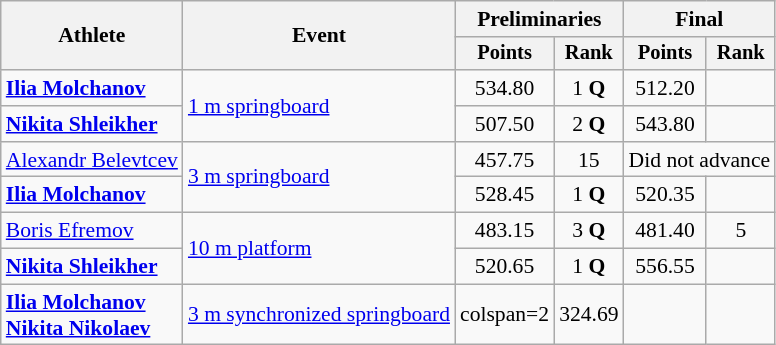<table class="wikitable" style="text-align:center; font-size:90%">
<tr>
<th rowspan=2>Athlete</th>
<th rowspan=2>Event</th>
<th colspan=2>Preliminaries</th>
<th colspan=2>Final</th>
</tr>
<tr style="font-size:95%">
<th>Points</th>
<th>Rank</th>
<th>Points</th>
<th>Rank</th>
</tr>
<tr>
<td align=left><strong><a href='#'>Ilia Molchanov</a></strong></td>
<td style="text-align:left;" rowspan=2><a href='#'>1 m springboard</a></td>
<td>534.80</td>
<td>1 <strong>Q</strong></td>
<td>512.20</td>
<td></td>
</tr>
<tr>
<td align=left><strong><a href='#'>Nikita Shleikher</a></strong></td>
<td>507.50</td>
<td>2 <strong>Q</strong></td>
<td>543.80</td>
<td></td>
</tr>
<tr align=center>
<td align=left><a href='#'>Alexandr Belevtcev</a></td>
<td style="text-align:left;" rowspan=2><a href='#'>3 m springboard</a></td>
<td>457.75</td>
<td>15 <strong></strong></td>
<td colspan=2>Did not advance</td>
</tr>
<tr>
<td align=left><strong><a href='#'>Ilia Molchanov</a></strong></td>
<td>528.45</td>
<td>1 <strong>Q</strong></td>
<td>520.35</td>
<td></td>
</tr>
<tr align=center>
<td align=left><a href='#'>Boris Efremov</a></td>
<td style="text-align:left;" rowspan=2><a href='#'>10 m platform</a></td>
<td>483.15</td>
<td>3 <strong>Q</strong></td>
<td>481.40</td>
<td>5</td>
</tr>
<tr>
<td align=left><strong><a href='#'>Nikita Shleikher</a></strong></td>
<td>520.65</td>
<td>1 <strong>Q</strong></td>
<td>556.55</td>
<td></td>
</tr>
<tr>
<td align=left><strong><a href='#'>Ilia Molchanov</a><br><a href='#'>Nikita Nikolaev</a></strong></td>
<td align=left><a href='#'>3 m synchronized springboard</a></td>
<td>colspan=2 </td>
<td>324.69</td>
<td></td>
</tr>
</table>
